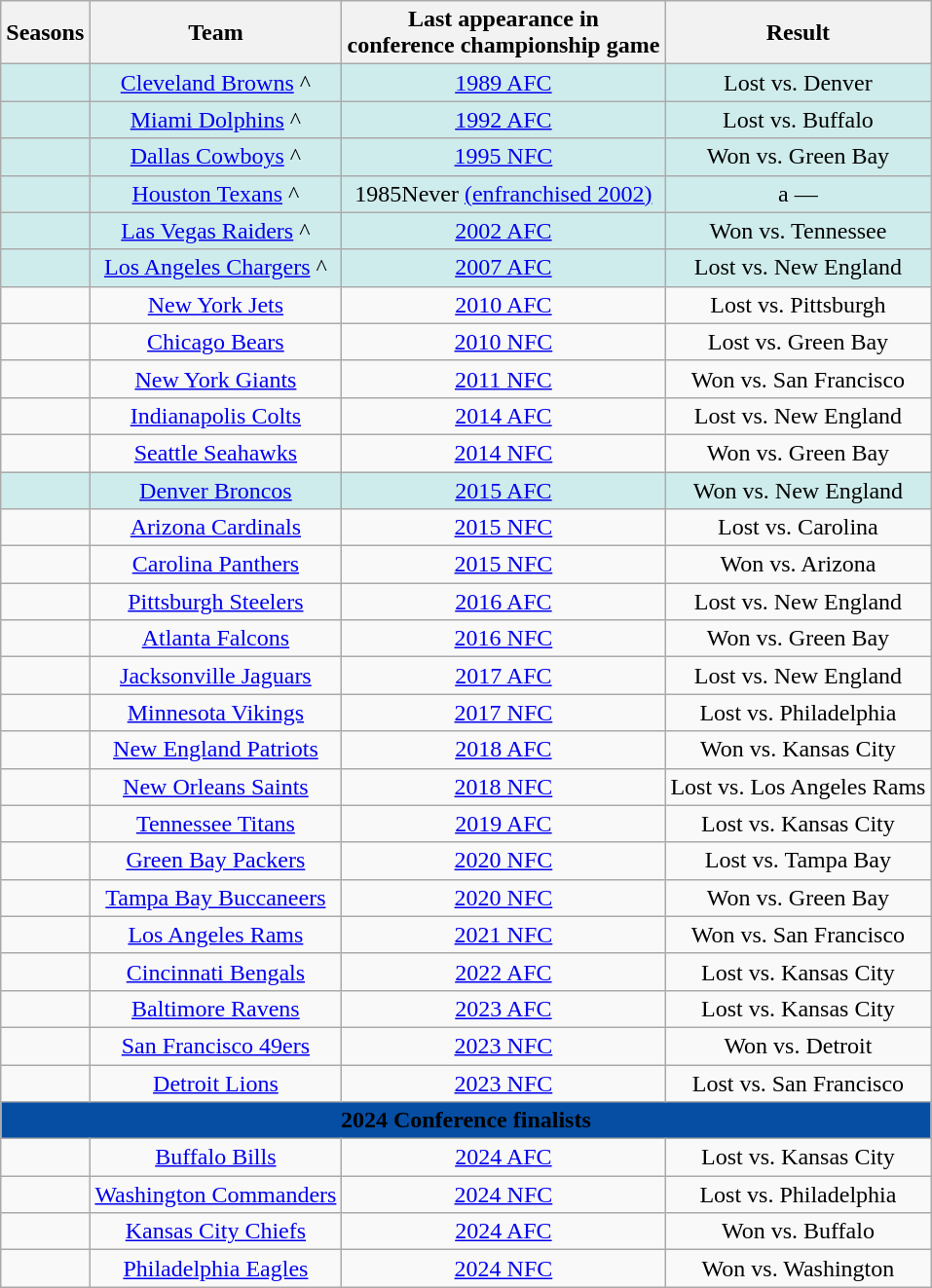<table class="wikitable sortable" style="text-align:center">
<tr>
<th data-sort-type="number">Seasons</th>
<th>Team</th>
<th>Last appearance in<br>conference championship game  </th>
<th>Result</th>
</tr>
<tr bgcolor="#CFECEC">
<td align="center">  </td>
<td><a href='#'>Cleveland Browns</a> ^</td>
<td align="center"><a href='#'>1989 AFC</a></td>
<td>Lost vs. Denver</td>
</tr>
<tr bgcolor="#CFECEC">
<td align="center"> </td>
<td><a href='#'>Miami Dolphins</a> ^</td>
<td align="center"><a href='#'>1992 AFC</a></td>
<td>Lost vs. Buffalo</td>
</tr>
<tr bgcolor="#CFECEC">
<td align="center"> </td>
<td><a href='#'>Dallas Cowboys</a> ^</td>
<td align="center"><a href='#'>1995 NFC</a></td>
<td>Won vs. Green Bay</td>
</tr>
<tr bgcolor="#CFECEC">
<td align="center"> </td>
<td><a href='#'>Houston Texans</a> ^</td>
<td align="center"><span>1985</span>Never <a href='#'>(enfranchised 2002)</a></td>
<td align="center"><span>a</span> —</td>
</tr>
<tr bgcolor="#CFECEC">
<td align="center"> </td>
<td><a href='#'>Las Vegas Raiders</a> ^</td>
<td align="center"><a href='#'>2002 AFC</a></td>
<td>Won vs. Tennessee</td>
</tr>
<tr bgcolor="#CFECEC">
<td align="centre"> </td>
<td><a href='#'>Los Angeles Chargers</a> ^</td>
<td align="center"><a href='#'>2007 AFC</a></td>
<td>Lost vs. New England</td>
</tr>
<tr>
<td align="center"> </td>
<td><a href='#'>New York Jets</a></td>
<td align="center"><a href='#'>2010 AFC</a></td>
<td>Lost vs. Pittsburgh</td>
</tr>
<tr>
<td align="center"> </td>
<td><a href='#'>Chicago Bears</a></td>
<td align="center"><a href='#'>2010 NFC</a></td>
<td>Lost vs. Green Bay</td>
</tr>
<tr>
<td align="center"> </td>
<td><a href='#'>New York Giants</a></td>
<td align="center"><a href='#'>2011 NFC</a></td>
<td>Won vs. San Francisco</td>
</tr>
<tr>
<td align="center"> </td>
<td><a href='#'>Indianapolis Colts</a></td>
<td align="center"><a href='#'>2014 AFC</a></td>
<td>Lost vs. New England</td>
</tr>
<tr>
<td align="center"> </td>
<td><a href='#'>Seattle Seahawks</a></td>
<td align="center"><a href='#'>2014 NFC</a></td>
<td>Won vs. Green Bay</td>
</tr>
<tr bgcolor="#CFECEC">
<td align="center"> </td>
<td><a href='#'>Denver Broncos</a></td>
<td align="center"><a href='#'>2015 AFC</a></td>
<td>Won vs. New England</td>
</tr>
<tr>
<td align="center"> </td>
<td><a href='#'>Arizona Cardinals</a></td>
<td align="center"><a href='#'>2015 NFC</a></td>
<td>Lost vs. Carolina</td>
</tr>
<tr>
<td align="center"> </td>
<td><a href='#'>Carolina Panthers</a></td>
<td align="center"><a href='#'>2015 NFC</a></td>
<td>Won vs. Arizona</td>
</tr>
<tr>
<td align="center">  </td>
<td><a href='#'>Pittsburgh Steelers</a></td>
<td align="center"><a href='#'>2016 AFC</a></td>
<td>Lost vs. New England</td>
</tr>
<tr>
<td align="center"> </td>
<td><a href='#'>Atlanta Falcons</a></td>
<td align="center"><a href='#'>2016 NFC</a></td>
<td>Won vs. Green Bay</td>
</tr>
<tr>
<td align="center"> </td>
<td><a href='#'>Jacksonville Jaguars</a></td>
<td align="center"><a href='#'>2017 AFC</a></td>
<td>Lost vs. New England</td>
</tr>
<tr>
<td align="center"> </td>
<td><a href='#'>Minnesota Vikings</a></td>
<td align="center"><a href='#'>2017 NFC</a></td>
<td>Lost vs. Philadelphia</td>
</tr>
<tr>
<td align="center"> </td>
<td><a href='#'>New England Patriots</a></td>
<td align="center"><a href='#'>2018 AFC</a></td>
<td>Won vs. Kansas City</td>
</tr>
<tr>
<td align="center"> </td>
<td><a href='#'>New Orleans Saints</a></td>
<td align="center"><a href='#'>2018 NFC</a></td>
<td>Lost vs. Los Angeles Rams</td>
</tr>
<tr>
<td align="center"> </td>
<td><a href='#'>Tennessee Titans</a></td>
<td align="center"><a href='#'>2019 AFC</a></td>
<td>Lost vs. Kansas City</td>
</tr>
<tr>
<td align="center"> </td>
<td><a href='#'>Green Bay Packers</a></td>
<td align="center"><a href='#'>2020 NFC</a></td>
<td>Lost vs. Tampa Bay</td>
</tr>
<tr>
<td align="center"> </td>
<td><a href='#'>Tampa Bay Buccaneers</a></td>
<td><a href='#'>2020 NFC</a></td>
<td>Won vs. Green Bay</td>
</tr>
<tr>
<td align="center"> </td>
<td><a href='#'>Los Angeles Rams</a></td>
<td align="center"><a href='#'>2021 NFC</a></td>
<td>Won vs. San Francisco</td>
</tr>
<tr>
<td align="center"> </td>
<td><a href='#'>Cincinnati Bengals</a></td>
<td align="center"><a href='#'>2022 AFC</a></td>
<td>Lost vs. Kansas City</td>
</tr>
<tr>
<td align="center"> </td>
<td><a href='#'>Baltimore Ravens</a></td>
<td align="center"><a href='#'>2023 AFC</a></td>
<td>Lost vs. Kansas City</td>
</tr>
<tr>
<td align="center"> </td>
<td><a href='#'>San Francisco 49ers</a></td>
<td align="center"><a href='#'>2023 NFC</a></td>
<td>Won vs. Detroit</td>
</tr>
<tr>
<td align="center"></td>
<td><a href='#'>Detroit Lions</a></td>
<td align="center"><a href='#'>2023 NFC</a></td>
<td>Lost vs. San Francisco</td>
</tr>
<tr>
<td align="center" colspan="4" data-sort-value="z" bgcolor="#054ea4"><span><strong>2024 Conference finalists</strong></span></td>
</tr>
<tr>
<td align="center"></td>
<td><a href='#'>Buffalo Bills</a></td>
<td align="center"><a href='#'>2024 AFC</a></td>
<td>Lost vs. Kansas City</td>
</tr>
<tr>
<td align="center"></td>
<td><a href='#'>Washington Commanders</a></td>
<td align="center"><a href='#'>2024 NFC</a></td>
<td>Lost vs. Philadelphia</td>
</tr>
<tr>
<td align="center"> </td>
<td><a href='#'>Kansas City Chiefs</a></td>
<td align="center"><a href='#'>2024 AFC</a></td>
<td>Won vs. Buffalo</td>
</tr>
<tr>
<td align="center"> </td>
<td><a href='#'>Philadelphia Eagles</a></td>
<td align="center"><a href='#'>2024 NFC</a></td>
<td>Won vs. Washington</td>
</tr>
</table>
